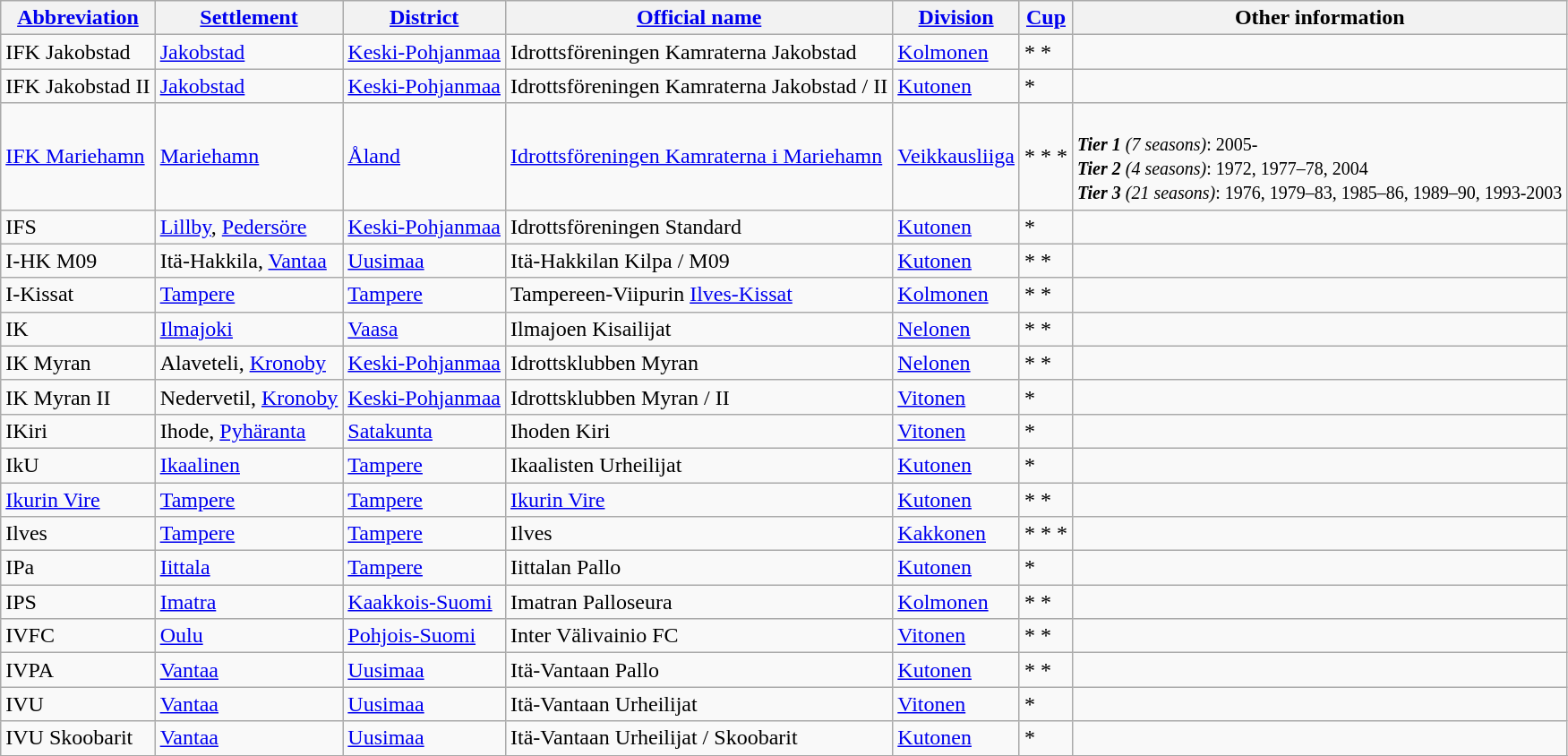<table class="wikitable" style="text-align:left">
<tr>
<th style= width="120px"><a href='#'>Abbreviation</a></th>
<th style= width="110px"><a href='#'>Settlement</a></th>
<th style= width="80px"><a href='#'>District</a></th>
<th style= width="200px"><a href='#'>Official name</a></th>
<th style= width="80px"><a href='#'>Division</a></th>
<th style= width="40px"><a href='#'>Cup</a></th>
<th style= width="220px">Other information</th>
</tr>
<tr>
<td>IFK Jakobstad</td>
<td><a href='#'>Jakobstad</a></td>
<td><a href='#'>Keski-Pohjanmaa</a></td>
<td>Idrottsföreningen Kamraterna Jakobstad</td>
<td><a href='#'>Kolmonen</a></td>
<td>* *</td>
<td></td>
</tr>
<tr>
<td>IFK Jakobstad II</td>
<td><a href='#'>Jakobstad</a></td>
<td><a href='#'>Keski-Pohjanmaa</a></td>
<td>Idrottsföreningen Kamraterna Jakobstad / II</td>
<td><a href='#'>Kutonen</a></td>
<td>*</td>
<td></td>
</tr>
<tr>
<td><a href='#'>IFK Mariehamn</a></td>
<td><a href='#'>Mariehamn</a></td>
<td><a href='#'>Åland</a></td>
<td><a href='#'>Idrottsföreningen Kamraterna i Mariehamn</a></td>
<td><a href='#'>Veikkausliiga</a></td>
<td>* * *</td>
<td><br><small><strong><em>Tier 1</em></strong> <em>(7 seasons)</em>: 2005-</small><br>
<small><strong><em>Tier 2</em></strong> <em>(4 seasons)</em>: 1972, 1977–78, 2004</small><br>
<small><strong><em>Tier 3</em></strong> <em>(21 seasons)</em>: 1976, 1979–83, 1985–86, 1989–90, 1993-2003</small><br></td>
</tr>
<tr>
<td>IFS</td>
<td><a href='#'>Lillby</a>, <a href='#'>Pedersöre</a></td>
<td><a href='#'>Keski-Pohjanmaa</a></td>
<td>Idrottsföreningen Standard</td>
<td><a href='#'>Kutonen</a></td>
<td>*</td>
<td></td>
</tr>
<tr>
<td>I-HK M09</td>
<td>Itä-Hakkila, <a href='#'>Vantaa</a></td>
<td><a href='#'>Uusimaa</a></td>
<td>Itä-Hakkilan Kilpa / M09</td>
<td><a href='#'>Kutonen</a></td>
<td>* *</td>
<td></td>
</tr>
<tr>
<td>I-Kissat</td>
<td><a href='#'>Tampere</a></td>
<td><a href='#'>Tampere</a></td>
<td>Tampereen-Viipurin <a href='#'>Ilves-Kissat</a></td>
<td><a href='#'>Kolmonen</a></td>
<td>* *</td>
<td></td>
</tr>
<tr>
<td>IK</td>
<td><a href='#'>Ilmajoki</a></td>
<td><a href='#'>Vaasa</a></td>
<td>Ilmajoen Kisailijat</td>
<td><a href='#'>Nelonen</a></td>
<td>* *</td>
<td></td>
</tr>
<tr>
<td>IK Myran</td>
<td>Alaveteli,  <a href='#'>Kronoby</a></td>
<td><a href='#'>Keski-Pohjanmaa</a></td>
<td>Idrottsklubben Myran</td>
<td><a href='#'>Nelonen</a></td>
<td>* *</td>
<td></td>
</tr>
<tr>
<td>IK Myran II</td>
<td>Nedervetil,  <a href='#'>Kronoby</a></td>
<td><a href='#'>Keski-Pohjanmaa</a></td>
<td>Idrottsklubben Myran / II</td>
<td><a href='#'>Vitonen</a></td>
<td>*</td>
<td></td>
</tr>
<tr>
<td>IKiri</td>
<td>Ihode, <a href='#'>Pyhäranta</a></td>
<td><a href='#'>Satakunta</a></td>
<td>Ihoden Kiri</td>
<td><a href='#'>Vitonen</a></td>
<td>*</td>
<td></td>
</tr>
<tr>
<td>IkU</td>
<td><a href='#'>Ikaalinen</a></td>
<td><a href='#'>Tampere</a></td>
<td>Ikaalisten Urheilijat</td>
<td><a href='#'>Kutonen</a></td>
<td>*</td>
<td></td>
</tr>
<tr>
<td><a href='#'>Ikurin Vire</a></td>
<td><a href='#'>Tampere</a></td>
<td><a href='#'>Tampere</a></td>
<td><a href='#'>Ikurin Vire</a></td>
<td><a href='#'>Kutonen</a></td>
<td>* *</td>
<td></td>
</tr>
<tr>
<td>Ilves</td>
<td><a href='#'>Tampere</a></td>
<td><a href='#'>Tampere</a></td>
<td>Ilves</td>
<td><a href='#'>Kakkonen</a></td>
<td>* * *</td>
<td></td>
</tr>
<tr>
<td>IPa</td>
<td><a href='#'>Iittala</a></td>
<td><a href='#'>Tampere</a></td>
<td>Iittalan Pallo</td>
<td><a href='#'>Kutonen</a></td>
<td>*</td>
<td></td>
</tr>
<tr>
<td>IPS</td>
<td><a href='#'>Imatra</a></td>
<td><a href='#'>Kaakkois-Suomi</a></td>
<td>Imatran Palloseura</td>
<td><a href='#'>Kolmonen</a></td>
<td>* *</td>
<td></td>
</tr>
<tr>
<td>IVFC</td>
<td><a href='#'>Oulu</a></td>
<td><a href='#'>Pohjois-Suomi</a></td>
<td>Inter Välivainio FC</td>
<td><a href='#'>Vitonen</a></td>
<td>* *</td>
<td></td>
</tr>
<tr>
<td>IVPA</td>
<td><a href='#'>Vantaa</a></td>
<td><a href='#'>Uusimaa</a></td>
<td>Itä-Vantaan Pallo</td>
<td><a href='#'>Kutonen</a></td>
<td>* *</td>
<td></td>
</tr>
<tr>
<td>IVU</td>
<td><a href='#'>Vantaa</a></td>
<td><a href='#'>Uusimaa</a></td>
<td>Itä-Vantaan Urheilijat</td>
<td><a href='#'>Vitonen</a></td>
<td>*</td>
<td></td>
</tr>
<tr>
<td>IVU Skoobarit</td>
<td><a href='#'>Vantaa</a></td>
<td><a href='#'>Uusimaa</a></td>
<td>Itä-Vantaan Urheilijat / Skoobarit</td>
<td><a href='#'>Kutonen</a></td>
<td>*</td>
<td></td>
</tr>
<tr>
</tr>
</table>
